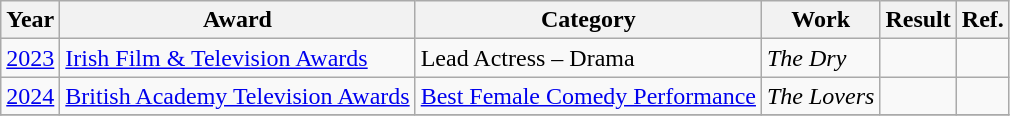<table class="wikitable">
<tr>
<th>Year</th>
<th>Award</th>
<th>Category</th>
<th>Work</th>
<th>Result</th>
<th>Ref.</th>
</tr>
<tr>
<td><a href='#'>2023</a></td>
<td><a href='#'>Irish Film & Television Awards</a></td>
<td>Lead Actress – Drama</td>
<td><em>The Dry</em></td>
<td></td>
<td></td>
</tr>
<tr>
<td><a href='#'>2024</a></td>
<td><a href='#'>British Academy Television Awards</a></td>
<td><a href='#'>Best Female Comedy Performance</a></td>
<td><em>The Lovers</em></td>
<td></td>
<td></td>
</tr>
<tr>
</tr>
</table>
